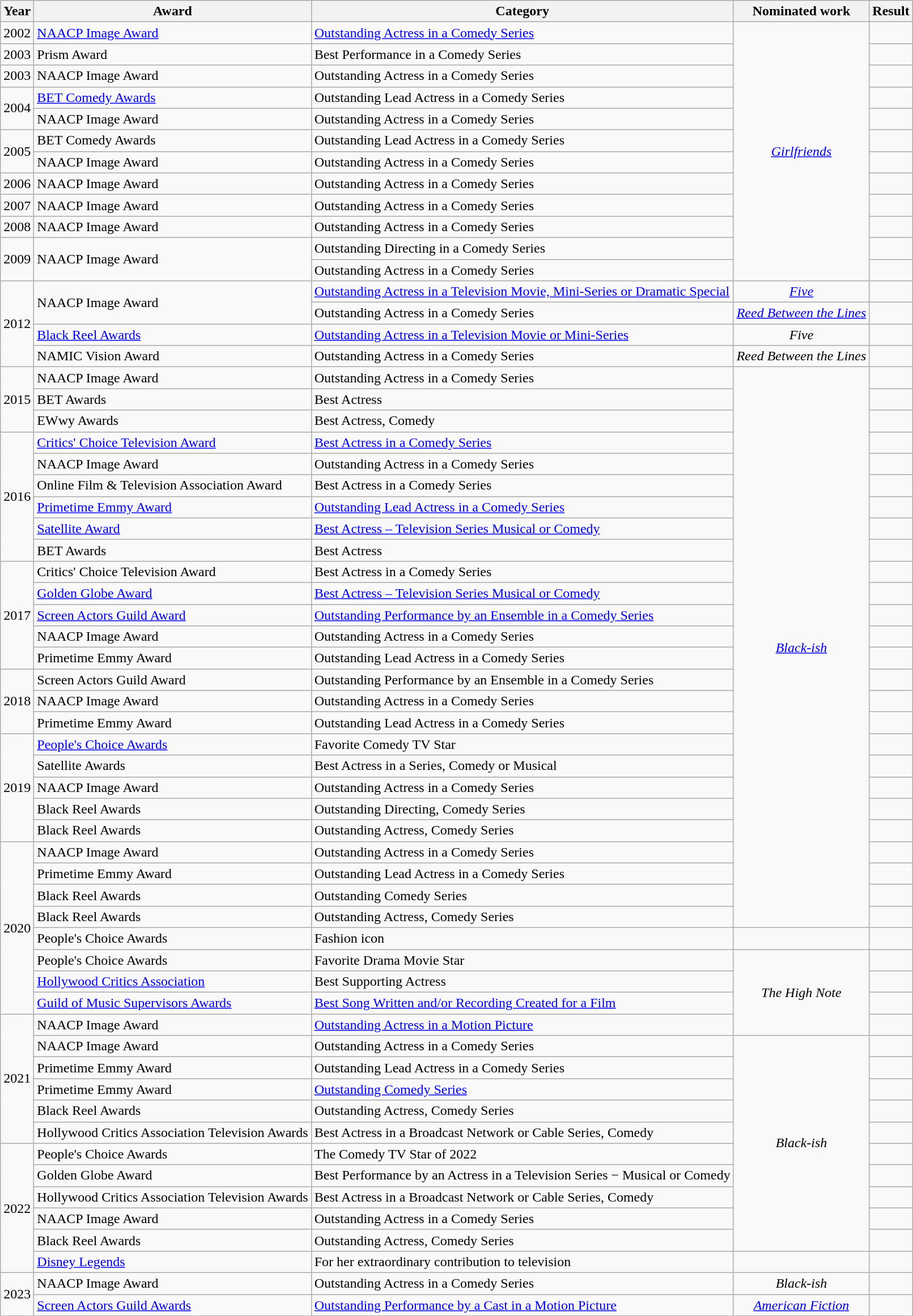<table class="wikitable sortable">
<tr>
<th>Year</th>
<th>Award</th>
<th>Category</th>
<th>Nominated work</th>
<th>Result</th>
</tr>
<tr>
<td>2002</td>
<td><a href='#'>NAACP Image Award</a></td>
<td><a href='#'>Outstanding Actress in a Comedy Series</a></td>
<td rowspan="12" style="text-align: center;"><em><a href='#'>Girlfriends</a></em></td>
<td></td>
</tr>
<tr>
<td>2003</td>
<td>Prism Award</td>
<td>Best Performance in a Comedy Series</td>
<td></td>
</tr>
<tr>
<td>2003</td>
<td>NAACP Image Award</td>
<td>Outstanding Actress in a Comedy Series</td>
<td></td>
</tr>
<tr>
<td rowspan="2">2004</td>
<td><a href='#'>BET Comedy Awards</a></td>
<td>Outstanding Lead Actress in a Comedy Series</td>
<td></td>
</tr>
<tr>
<td>NAACP Image Award</td>
<td>Outstanding Actress in a Comedy Series</td>
<td></td>
</tr>
<tr>
<td rowspan="2">2005</td>
<td>BET Comedy Awards</td>
<td>Outstanding Lead Actress in a Comedy Series</td>
<td></td>
</tr>
<tr>
<td>NAACP Image Award</td>
<td>Outstanding Actress in a Comedy Series</td>
<td></td>
</tr>
<tr>
<td>2006</td>
<td>NAACP Image Award</td>
<td>Outstanding Actress in a Comedy Series</td>
<td></td>
</tr>
<tr>
<td>2007</td>
<td>NAACP Image Award</td>
<td>Outstanding Actress in a Comedy Series</td>
<td></td>
</tr>
<tr>
<td>2008</td>
<td>NAACP Image Award</td>
<td>Outstanding Actress in a Comedy Series</td>
<td></td>
</tr>
<tr>
<td rowspan="2">2009</td>
<td rowspan="2">NAACP Image Award</td>
<td>Outstanding Directing in a Comedy Series</td>
<td></td>
</tr>
<tr>
<td>Outstanding Actress in a Comedy Series</td>
<td></td>
</tr>
<tr>
<td rowspan="4">2012</td>
<td rowspan="2">NAACP Image Award</td>
<td><a href='#'>Outstanding Actress in a Television Movie, Mini-Series or Dramatic Special</a></td>
<td style="text-align: center;"><em><a href='#'>Five</a></em></td>
<td></td>
</tr>
<tr>
<td>Outstanding Actress in a Comedy Series</td>
<td style="text-align: center;"><em><a href='#'>Reed Between the Lines</a></em></td>
<td></td>
</tr>
<tr>
<td><a href='#'>Black Reel Awards</a></td>
<td><a href='#'>Outstanding Actress in a Television Movie or Mini-Series</a></td>
<td style="text-align: center;"><em>Five</em></td>
<td></td>
</tr>
<tr>
<td>NAMIC Vision Award</td>
<td>Outstanding Actress in a Comedy Series</td>
<td style="text-align: center;"><em>Reed Between the Lines</em></td>
<td></td>
</tr>
<tr>
<td rowspan="3">2015</td>
<td>NAACP Image Award</td>
<td>Outstanding Actress in a Comedy Series</td>
<td rowspan="26" style="text-align: center;"><em><a href='#'>Black-ish</a></em></td>
<td></td>
</tr>
<tr>
<td>BET Awards</td>
<td>Best Actress</td>
<td></td>
</tr>
<tr>
<td>EWwy Awards</td>
<td>Best Actress, Comedy</td>
<td></td>
</tr>
<tr>
<td rowspan="6">2016</td>
<td><a href='#'>Critics' Choice Television Award</a></td>
<td><a href='#'>Best Actress in a Comedy Series</a></td>
<td></td>
</tr>
<tr>
<td>NAACP Image Award</td>
<td>Outstanding Actress in a Comedy Series</td>
<td></td>
</tr>
<tr>
<td>Online Film & Television Association Award</td>
<td>Best Actress in a Comedy Series</td>
<td></td>
</tr>
<tr>
<td><a href='#'>Primetime Emmy Award</a></td>
<td><a href='#'>Outstanding Lead Actress in a Comedy Series</a></td>
<td></td>
</tr>
<tr>
<td><a href='#'>Satellite Award</a></td>
<td><a href='#'>Best Actress – Television Series Musical or Comedy</a></td>
<td></td>
</tr>
<tr>
<td>BET Awards</td>
<td>Best Actress</td>
<td></td>
</tr>
<tr>
<td rowspan="5">2017</td>
<td>Critics' Choice Television Award</td>
<td>Best Actress in a Comedy Series</td>
<td></td>
</tr>
<tr>
<td><a href='#'>Golden Globe Award</a></td>
<td><a href='#'>Best Actress – Television Series Musical or Comedy</a></td>
<td></td>
</tr>
<tr>
<td><a href='#'>Screen Actors Guild Award</a></td>
<td><a href='#'>Outstanding Performance by an Ensemble in a Comedy Series</a></td>
<td></td>
</tr>
<tr>
<td>NAACP Image Award</td>
<td>Outstanding Actress in a Comedy Series</td>
<td></td>
</tr>
<tr>
<td>Primetime Emmy Award</td>
<td>Outstanding Lead Actress in a Comedy Series</td>
<td></td>
</tr>
<tr>
<td rowspan="3">2018</td>
<td>Screen Actors Guild Award</td>
<td>Outstanding Performance by an Ensemble in a Comedy Series</td>
<td></td>
</tr>
<tr>
<td>NAACP Image Award</td>
<td>Outstanding Actress in a Comedy Series</td>
<td></td>
</tr>
<tr>
<td>Primetime Emmy Award</td>
<td>Outstanding Lead Actress in a Comedy Series</td>
<td></td>
</tr>
<tr>
<td rowspan="5">2019</td>
<td><a href='#'>People's Choice Awards</a></td>
<td>Favorite Comedy TV Star</td>
<td></td>
</tr>
<tr>
<td>Satellite Awards</td>
<td>Best Actress in a Series, Comedy or Musical</td>
<td></td>
</tr>
<tr>
<td>NAACP Image Award</td>
<td>Outstanding Actress in a Comedy Series</td>
<td></td>
</tr>
<tr>
<td>Black Reel Awards</td>
<td>Outstanding Directing, Comedy Series</td>
<td></td>
</tr>
<tr>
<td>Black Reel Awards</td>
<td>Outstanding Actress, Comedy Series</td>
<td></td>
</tr>
<tr>
<td rowspan="8">2020</td>
<td>NAACP Image Award</td>
<td>Outstanding Actress in a Comedy Series</td>
<td></td>
</tr>
<tr>
<td>Primetime Emmy Award</td>
<td>Outstanding Lead Actress in a Comedy Series</td>
<td></td>
</tr>
<tr>
<td>Black Reel Awards</td>
<td>Outstanding Comedy Series</td>
<td></td>
</tr>
<tr>
<td>Black Reel Awards</td>
<td>Outstanding Actress, Comedy Series</td>
<td></td>
</tr>
<tr>
<td>People's Choice Awards</td>
<td>Fashion icon</td>
<td></td>
<td></td>
</tr>
<tr>
<td>People's Choice Awards</td>
<td>Favorite Drama Movie Star</td>
<td align="center" rowspan="4"><em>The High Note</em></td>
<td></td>
</tr>
<tr>
<td><a href='#'>Hollywood Critics Association</a></td>
<td>Best Supporting Actress</td>
<td></td>
</tr>
<tr>
<td><a href='#'>Guild of Music Supervisors Awards</a></td>
<td><a href='#'>Best Song Written and/or Recording Created for a Film</a></td>
<td></td>
</tr>
<tr>
<td rowspan="6">2021</td>
<td>NAACP Image Award</td>
<td><a href='#'>Outstanding Actress in a Motion Picture</a></td>
<td></td>
</tr>
<tr>
<td>NAACP Image Award</td>
<td>Outstanding Actress in a Comedy Series</td>
<td align="center" rowspan="10"><em>Black-ish</em></td>
<td></td>
</tr>
<tr>
<td>Primetime Emmy Award</td>
<td>Outstanding Lead Actress in a Comedy Series</td>
<td></td>
</tr>
<tr>
<td>Primetime Emmy Award</td>
<td><a href='#'>Outstanding Comedy Series</a></td>
<td></td>
</tr>
<tr>
<td>Black Reel Awards</td>
<td>Outstanding Actress, Comedy Series</td>
<td></td>
</tr>
<tr>
<td>Hollywood Critics Association Television Awards</td>
<td>Best Actress in a Broadcast Network or Cable Series, Comedy</td>
<td></td>
</tr>
<tr>
<td rowspan="6">2022</td>
<td>People's Choice Awards</td>
<td>The Comedy TV Star of 2022</td>
<td></td>
</tr>
<tr>
<td>Golden Globe Award</td>
<td>Best Performance by an Actress in a Television Series − Musical or Comedy</td>
<td></td>
</tr>
<tr>
<td>Hollywood Critics Association Television Awards</td>
<td>Best Actress in a Broadcast Network or Cable Series, Comedy</td>
<td></td>
</tr>
<tr>
<td>NAACP Image Award</td>
<td>Outstanding Actress in a Comedy Series</td>
<td></td>
</tr>
<tr>
<td>Black Reel Awards</td>
<td>Outstanding Actress, Comedy Series</td>
<td></td>
</tr>
<tr>
<td><a href='#'>Disney Legends</a></td>
<td>For her extraordinary contribution to television</td>
<td></td>
<td></td>
</tr>
<tr>
<td rowspan="2">2023</td>
<td>NAACP Image Award</td>
<td>Outstanding Actress in a Comedy Series</td>
<td align="center"><em>Black-ish</em></td>
<td></td>
</tr>
<tr>
<td><a href='#'>Screen Actors Guild Awards</a></td>
<td><a href='#'>Outstanding Performance by a Cast in a Motion Picture</a></td>
<td align="center"><em><a href='#'>American Fiction</a></em></td>
<td></td>
</tr>
</table>
